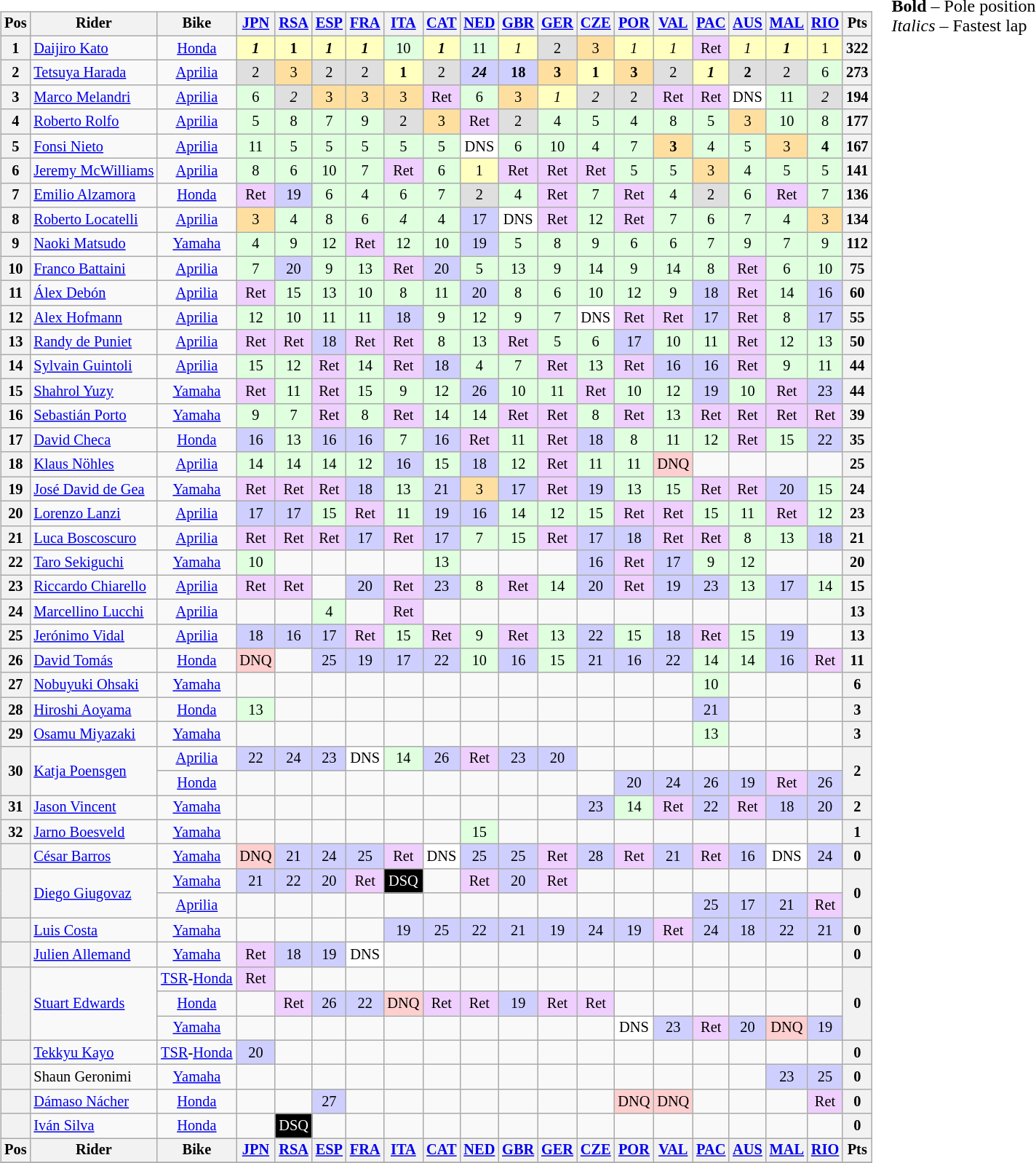<table>
<tr>
<td><br><table class="wikitable" style="font-size: 85%; text-align:center">
<tr valign="top">
<th valign="middle">Pos</th>
<th valign="middle">Rider</th>
<th valign="middle">Bike</th>
<th><a href='#'>JPN</a><br></th>
<th><a href='#'>RSA</a><br></th>
<th><a href='#'>ESP</a><br></th>
<th><a href='#'>FRA</a><br></th>
<th><a href='#'>ITA</a><br></th>
<th><a href='#'>CAT</a><br></th>
<th><a href='#'>NED</a><br></th>
<th><a href='#'>GBR</a><br></th>
<th><a href='#'>GER</a><br></th>
<th><a href='#'>CZE</a><br></th>
<th><a href='#'>POR</a><br></th>
<th><a href='#'>VAL</a><br></th>
<th><a href='#'>PAC</a><br></th>
<th><a href='#'>AUS</a><br></th>
<th><a href='#'>MAL</a><br></th>
<th><a href='#'>RIO</a><br></th>
<th valign="middle">Pts</th>
</tr>
<tr>
<th>1</th>
<td align="left"> <a href='#'>Daijiro Kato</a></td>
<td><a href='#'>Honda</a></td>
<td style="background:#ffffbf;"><strong><em>1</em></strong></td>
<td style="background:#ffffbf;"><strong>1</strong></td>
<td style="background:#ffffbf;"><strong><em>1</em></strong></td>
<td style="background:#ffffbf;"><strong><em>1</em></strong></td>
<td style="background:#dfffdf;">10</td>
<td style="background:#ffffbf;"><strong><em>1</em></strong></td>
<td style="background:#dfffdf;">11</td>
<td style="background:#ffffbf;"><em>1</em></td>
<td style="background:#dfdfdf;">2</td>
<td style="background:#ffdf9f;">3</td>
<td style="background:#ffffbf;"><em>1</em></td>
<td style="background:#ffffbf;"><em>1</em></td>
<td style="background:#efcfff;">Ret</td>
<td style="background:#ffffbf;"><em>1</em></td>
<td style="background:#ffffbf;"><strong><em>1</em></strong></td>
<td style="background:#ffffbf;">1</td>
<th>322</th>
</tr>
<tr>
<th>2</th>
<td align="left"> <a href='#'>Tetsuya Harada</a></td>
<td><a href='#'>Aprilia</a></td>
<td style="background:#dfdfdf;">2</td>
<td style="background:#ffdf9f;">3</td>
<td style="background:#dfdfdf;">2</td>
<td style="background:#dfdfdf;">2</td>
<td style="background:#ffffbf;"><strong>1</strong></td>
<td style="background:#dfdfdf;">2</td>
<td style="background:#cfcfff;"><strong><em>24</em></strong></td>
<td style="background:#cfcfff;"><strong>18</strong></td>
<td style="background:#ffdf9f;"><strong>3</strong></td>
<td style="background:#ffffbf;"><strong>1</strong></td>
<td style="background:#ffdf9f;"><strong>3</strong></td>
<td style="background:#dfdfdf;">2</td>
<td style="background:#ffffbf;"><strong><em>1</em></strong></td>
<td style="background:#dfdfdf;"><strong>2</strong></td>
<td style="background:#dfdfdf;">2</td>
<td style="background:#dfffdf;">6</td>
<th>273</th>
</tr>
<tr>
<th>3</th>
<td align="left"> <a href='#'>Marco Melandri</a></td>
<td><a href='#'>Aprilia</a></td>
<td style="background:#dfffdf;">6</td>
<td style="background:#dfdfdf;"><em>2</em></td>
<td style="background:#ffdf9f;">3</td>
<td style="background:#ffdf9f;">3</td>
<td style="background:#ffdf9f;">3</td>
<td style="background:#efcfff;">Ret</td>
<td style="background:#dfffdf;">6</td>
<td style="background:#ffdf9f;">3</td>
<td style="background:#ffffbf;"><em>1</em></td>
<td style="background:#dfdfdf;"><em>2</em></td>
<td style="background:#dfdfdf;">2</td>
<td style="background:#efcfff;">Ret</td>
<td style="background:#efcfff;">Ret</td>
<td style="background:#ffffff;">DNS</td>
<td style="background:#dfffdf;">11</td>
<td style="background:#dfdfdf;"><em>2</em></td>
<th>194</th>
</tr>
<tr>
<th>4</th>
<td align="left"> <a href='#'>Roberto Rolfo</a></td>
<td><a href='#'>Aprilia</a></td>
<td style="background:#dfffdf;">5</td>
<td style="background:#dfffdf;">8</td>
<td style="background:#dfffdf;">7</td>
<td style="background:#dfffdf;">9</td>
<td style="background:#dfdfdf;">2</td>
<td style="background:#ffdf9f;">3</td>
<td style="background:#efcfff;">Ret</td>
<td style="background:#dfdfdf;">2</td>
<td style="background:#dfffdf;">4</td>
<td style="background:#dfffdf;">5</td>
<td style="background:#dfffdf;">4</td>
<td style="background:#dfffdf;">8</td>
<td style="background:#dfffdf;">5</td>
<td style="background:#ffdf9f;">3</td>
<td style="background:#dfffdf;">10</td>
<td style="background:#dfffdf;">8</td>
<th>177</th>
</tr>
<tr>
<th>5</th>
<td align="left"> <a href='#'>Fonsi Nieto</a></td>
<td><a href='#'>Aprilia</a></td>
<td style="background:#dfffdf;">11</td>
<td style="background:#dfffdf;">5</td>
<td style="background:#dfffdf;">5</td>
<td style="background:#dfffdf;">5</td>
<td style="background:#dfffdf;">5</td>
<td style="background:#dfffdf;">5</td>
<td style="background:#ffffff;">DNS</td>
<td style="background:#dfffdf;">6</td>
<td style="background:#dfffdf;">10</td>
<td style="background:#dfffdf;">4</td>
<td style="background:#dfffdf;">7</td>
<td style="background:#ffdf9f;"><strong>3</strong></td>
<td style="background:#dfffdf;">4</td>
<td style="background:#dfffdf;">5</td>
<td style="background:#ffdf9f;">3</td>
<td style="background:#dfffdf;"><strong>4</strong></td>
<th>167</th>
</tr>
<tr>
<th>6</th>
<td align="left"> <a href='#'>Jeremy McWilliams</a></td>
<td><a href='#'>Aprilia</a></td>
<td style="background:#dfffdf;">8</td>
<td style="background:#dfffdf;">6</td>
<td style="background:#dfffdf;">10</td>
<td style="background:#dfffdf;">7</td>
<td style="background:#efcfff;">Ret</td>
<td style="background:#dfffdf;">6</td>
<td style="background:#ffffbf;">1</td>
<td style="background:#efcfff;">Ret</td>
<td style="background:#efcfff;">Ret</td>
<td style="background:#efcfff;">Ret</td>
<td style="background:#dfffdf;">5</td>
<td style="background:#dfffdf;">5</td>
<td style="background:#ffdf9f;">3</td>
<td style="background:#dfffdf;">4</td>
<td style="background:#dfffdf;">5</td>
<td style="background:#dfffdf;">5</td>
<th>141</th>
</tr>
<tr>
<th>7</th>
<td align="left"> <a href='#'>Emilio Alzamora</a></td>
<td><a href='#'>Honda</a></td>
<td style="background:#efcfff;">Ret</td>
<td style="background:#cfcfff;">19</td>
<td style="background:#dfffdf;">6</td>
<td style="background:#dfffdf;">4</td>
<td style="background:#dfffdf;">6</td>
<td style="background:#dfffdf;">7</td>
<td style="background:#dfdfdf;">2</td>
<td style="background:#dfffdf;">4</td>
<td style="background:#efcfff;">Ret</td>
<td style="background:#dfffdf;">7</td>
<td style="background:#efcfff;">Ret</td>
<td style="background:#dfffdf;">4</td>
<td style="background:#dfdfdf;">2</td>
<td style="background:#dfffdf;">6</td>
<td style="background:#efcfff;">Ret</td>
<td style="background:#dfffdf;">7</td>
<th>136</th>
</tr>
<tr>
<th>8</th>
<td align="left"> <a href='#'>Roberto Locatelli</a></td>
<td><a href='#'>Aprilia</a></td>
<td style="background:#ffdf9f;">3</td>
<td style="background:#dfffdf;">4</td>
<td style="background:#dfffdf;">8</td>
<td style="background:#dfffdf;">6</td>
<td style="background:#dfffdf;"><em>4</em></td>
<td style="background:#dfffdf;">4</td>
<td style="background:#cfcfff;">17</td>
<td style="background:#ffffff;">DNS</td>
<td style="background:#efcfff;">Ret</td>
<td style="background:#dfffdf;">12</td>
<td style="background:#efcfff;">Ret</td>
<td style="background:#dfffdf;">7</td>
<td style="background:#dfffdf;">6</td>
<td style="background:#dfffdf;">7</td>
<td style="background:#dfffdf;">4</td>
<td style="background:#ffdf9f;">3</td>
<th>134</th>
</tr>
<tr>
<th>9</th>
<td align="left"> <a href='#'>Naoki Matsudo</a></td>
<td><a href='#'>Yamaha</a></td>
<td style="background:#dfffdf;">4</td>
<td style="background:#dfffdf;">9</td>
<td style="background:#dfffdf;">12</td>
<td style="background:#efcfff;">Ret</td>
<td style="background:#dfffdf;">12</td>
<td style="background:#dfffdf;">10</td>
<td style="background:#cfcfff;">19</td>
<td style="background:#dfffdf;">5</td>
<td style="background:#dfffdf;">8</td>
<td style="background:#dfffdf;">9</td>
<td style="background:#dfffdf;">6</td>
<td style="background:#dfffdf;">6</td>
<td style="background:#dfffdf;">7</td>
<td style="background:#dfffdf;">9</td>
<td style="background:#dfffdf;">7</td>
<td style="background:#dfffdf;">9</td>
<th>112</th>
</tr>
<tr>
<th>10</th>
<td align="left"> <a href='#'>Franco Battaini</a></td>
<td><a href='#'>Aprilia</a></td>
<td style="background:#dfffdf;">7</td>
<td style="background:#cfcfff;">20</td>
<td style="background:#dfffdf;">9</td>
<td style="background:#dfffdf;">13</td>
<td style="background:#efcfff;">Ret</td>
<td style="background:#cfcfff;">20</td>
<td style="background:#dfffdf;">5</td>
<td style="background:#dfffdf;">13</td>
<td style="background:#dfffdf;">9</td>
<td style="background:#dfffdf;">14</td>
<td style="background:#dfffdf;">9</td>
<td style="background:#dfffdf;">14</td>
<td style="background:#dfffdf;">8</td>
<td style="background:#efcfff;">Ret</td>
<td style="background:#dfffdf;">6</td>
<td style="background:#dfffdf;">10</td>
<th>75</th>
</tr>
<tr>
<th>11</th>
<td align="left"> <a href='#'>Álex Debón</a></td>
<td><a href='#'>Aprilia</a></td>
<td style="background:#efcfff;">Ret</td>
<td style="background:#dfffdf;">15</td>
<td style="background:#dfffdf;">13</td>
<td style="background:#dfffdf;">10</td>
<td style="background:#dfffdf;">8</td>
<td style="background:#dfffdf;">11</td>
<td style="background:#cfcfff;">20</td>
<td style="background:#dfffdf;">8</td>
<td style="background:#dfffdf;">6</td>
<td style="background:#dfffdf;">10</td>
<td style="background:#dfffdf;">12</td>
<td style="background:#dfffdf;">9</td>
<td style="background:#cfcfff;">18</td>
<td style="background:#efcfff;">Ret</td>
<td style="background:#dfffdf;">14</td>
<td style="background:#cfcfff;">16</td>
<th>60</th>
</tr>
<tr>
<th>12</th>
<td align="left"> <a href='#'>Alex Hofmann</a></td>
<td><a href='#'>Aprilia</a></td>
<td style="background:#dfffdf;">12</td>
<td style="background:#dfffdf;">10</td>
<td style="background:#dfffdf;">11</td>
<td style="background:#dfffdf;">11</td>
<td style="background:#cfcfff;">18</td>
<td style="background:#dfffdf;">9</td>
<td style="background:#dfffdf;">12</td>
<td style="background:#dfffdf;">9</td>
<td style="background:#dfffdf;">7</td>
<td style="background:#ffffff;">DNS</td>
<td style="background:#efcfff;">Ret</td>
<td style="background:#efcfff;">Ret</td>
<td style="background:#cfcfff;">17</td>
<td style="background:#efcfff;">Ret</td>
<td style="background:#dfffdf;">8</td>
<td style="background:#cfcfff;">17</td>
<th>55</th>
</tr>
<tr>
<th>13</th>
<td align="left"> <a href='#'>Randy de Puniet</a></td>
<td><a href='#'>Aprilia</a></td>
<td style="background:#efcfff;">Ret</td>
<td style="background:#efcfff;">Ret</td>
<td style="background:#cfcfff;">18</td>
<td style="background:#efcfff;">Ret</td>
<td style="background:#efcfff;">Ret</td>
<td style="background:#dfffdf;">8</td>
<td style="background:#dfffdf;">13</td>
<td style="background:#efcfff;">Ret</td>
<td style="background:#dfffdf;">5</td>
<td style="background:#dfffdf;">6</td>
<td style="background:#cfcfff;">17</td>
<td style="background:#dfffdf;">10</td>
<td style="background:#dfffdf;">11</td>
<td style="background:#efcfff;">Ret</td>
<td style="background:#dfffdf;">12</td>
<td style="background:#dfffdf;">13</td>
<th>50</th>
</tr>
<tr>
<th>14</th>
<td align="left"> <a href='#'>Sylvain Guintoli</a></td>
<td><a href='#'>Aprilia</a></td>
<td style="background:#dfffdf;">15</td>
<td style="background:#dfffdf;">12</td>
<td style="background:#efcfff;">Ret</td>
<td style="background:#dfffdf;">14</td>
<td style="background:#efcfff;">Ret</td>
<td style="background:#cfcfff;">18</td>
<td style="background:#dfffdf;">4</td>
<td style="background:#dfffdf;">7</td>
<td style="background:#efcfff;">Ret</td>
<td style="background:#dfffdf;">13</td>
<td style="background:#efcfff;">Ret</td>
<td style="background:#cfcfff;">16</td>
<td style="background:#cfcfff;">16</td>
<td style="background:#efcfff;">Ret</td>
<td style="background:#dfffdf;">9</td>
<td style="background:#dfffdf;">11</td>
<th>44</th>
</tr>
<tr>
<th>15</th>
<td align="left"> <a href='#'>Shahrol Yuzy</a></td>
<td><a href='#'>Yamaha</a></td>
<td style="background:#efcfff;">Ret</td>
<td style="background:#dfffdf;">11</td>
<td style="background:#efcfff;">Ret</td>
<td style="background:#dfffdf;">15</td>
<td style="background:#dfffdf;">9</td>
<td style="background:#dfffdf;">12</td>
<td style="background:#cfcfff;">26</td>
<td style="background:#dfffdf;">10</td>
<td style="background:#dfffdf;">11</td>
<td style="background:#efcfff;">Ret</td>
<td style="background:#dfffdf;">10</td>
<td style="background:#dfffdf;">12</td>
<td style="background:#cfcfff;">19</td>
<td style="background:#dfffdf;">10</td>
<td style="background:#efcfff;">Ret</td>
<td style="background:#cfcfff;">23</td>
<th>44</th>
</tr>
<tr>
<th>16</th>
<td align="left"> <a href='#'>Sebastián Porto</a></td>
<td><a href='#'>Yamaha</a></td>
<td style="background:#dfffdf;">9</td>
<td style="background:#dfffdf;">7</td>
<td style="background:#efcfff;">Ret</td>
<td style="background:#dfffdf;">8</td>
<td style="background:#efcfff;">Ret</td>
<td style="background:#dfffdf;">14</td>
<td style="background:#dfffdf;">14</td>
<td style="background:#efcfff;">Ret</td>
<td style="background:#efcfff;">Ret</td>
<td style="background:#dfffdf;">8</td>
<td style="background:#efcfff;">Ret</td>
<td style="background:#dfffdf;">13</td>
<td style="background:#efcfff;">Ret</td>
<td style="background:#efcfff;">Ret</td>
<td style="background:#efcfff;">Ret</td>
<td style="background:#efcfff;">Ret</td>
<th>39</th>
</tr>
<tr>
<th>17</th>
<td align="left"> <a href='#'>David Checa</a></td>
<td><a href='#'>Honda</a></td>
<td style="background:#cfcfff;">16</td>
<td style="background:#dfffdf;">13</td>
<td style="background:#cfcfff;">16</td>
<td style="background:#cfcfff;">16</td>
<td style="background:#dfffdf;">7</td>
<td style="background:#cfcfff;">16</td>
<td style="background:#efcfff;">Ret</td>
<td style="background:#dfffdf;">11</td>
<td style="background:#efcfff;">Ret</td>
<td style="background:#cfcfff;">18</td>
<td style="background:#dfffdf;">8</td>
<td style="background:#dfffdf;">11</td>
<td style="background:#dfffdf;">12</td>
<td style="background:#efcfff;">Ret</td>
<td style="background:#dfffdf;">15</td>
<td style="background:#cfcfff;">22</td>
<th>35</th>
</tr>
<tr>
<th>18</th>
<td align="left"> <a href='#'>Klaus Nöhles</a></td>
<td><a href='#'>Aprilia</a></td>
<td style="background:#dfffdf;">14</td>
<td style="background:#dfffdf;">14</td>
<td style="background:#dfffdf;">14</td>
<td style="background:#dfffdf;">12</td>
<td style="background:#cfcfff;">16</td>
<td style="background:#dfffdf;">15</td>
<td style="background:#cfcfff;">18</td>
<td style="background:#dfffdf;">12</td>
<td style="background:#efcfff;">Ret</td>
<td style="background:#dfffdf;">11</td>
<td style="background:#dfffdf;">11</td>
<td style="background:#ffcfcf;">DNQ</td>
<td></td>
<td></td>
<td></td>
<td></td>
<th>25</th>
</tr>
<tr>
<th>19</th>
<td align="left"> <a href='#'>José David de Gea</a></td>
<td><a href='#'>Yamaha</a></td>
<td style="background:#efcfff;">Ret</td>
<td style="background:#efcfff;">Ret</td>
<td style="background:#efcfff;">Ret</td>
<td style="background:#cfcfff;">18</td>
<td style="background:#dfffdf;">13</td>
<td style="background:#cfcfff;">21</td>
<td style="background:#ffdf9f;">3</td>
<td style="background:#cfcfff;">17</td>
<td style="background:#efcfff;">Ret</td>
<td style="background:#cfcfff;">19</td>
<td style="background:#dfffdf;">13</td>
<td style="background:#dfffdf;">15</td>
<td style="background:#efcfff;">Ret</td>
<td style="background:#efcfff;">Ret</td>
<td style="background:#cfcfff;">20</td>
<td style="background:#dfffdf;">15</td>
<th>24</th>
</tr>
<tr>
<th>20</th>
<td align="left"> <a href='#'>Lorenzo Lanzi</a></td>
<td><a href='#'>Aprilia</a></td>
<td style="background:#cfcfff;">17</td>
<td style="background:#cfcfff;">17</td>
<td style="background:#dfffdf;">15</td>
<td style="background:#efcfff;">Ret</td>
<td style="background:#dfffdf;">11</td>
<td style="background:#cfcfff;">19</td>
<td style="background:#cfcfff;">16</td>
<td style="background:#dfffdf;">14</td>
<td style="background:#dfffdf;">12</td>
<td style="background:#dfffdf;">15</td>
<td style="background:#efcfff;">Ret</td>
<td style="background:#efcfff;">Ret</td>
<td style="background:#dfffdf;">15</td>
<td style="background:#dfffdf;">11</td>
<td style="background:#efcfff;">Ret</td>
<td style="background:#dfffdf;">12</td>
<th>23</th>
</tr>
<tr>
<th>21</th>
<td align="left"> <a href='#'>Luca Boscoscuro</a></td>
<td><a href='#'>Aprilia</a></td>
<td style="background:#efcfff;">Ret</td>
<td style="background:#efcfff;">Ret</td>
<td style="background:#efcfff;">Ret</td>
<td style="background:#cfcfff;">17</td>
<td style="background:#efcfff;">Ret</td>
<td style="background:#cfcfff;">17</td>
<td style="background:#dfffdf;">7</td>
<td style="background:#dfffdf;">15</td>
<td style="background:#efcfff;">Ret</td>
<td style="background:#cfcfff;">17</td>
<td style="background:#cfcfff;">18</td>
<td style="background:#efcfff;">Ret</td>
<td style="background:#efcfff;">Ret</td>
<td style="background:#dfffdf;">8</td>
<td style="background:#dfffdf;">13</td>
<td style="background:#cfcfff;">18</td>
<th>21</th>
</tr>
<tr>
<th>22</th>
<td align="left"> <a href='#'>Taro Sekiguchi</a></td>
<td><a href='#'>Yamaha</a></td>
<td style="background:#dfffdf;">10</td>
<td></td>
<td></td>
<td></td>
<td></td>
<td style="background:#dfffdf;">13</td>
<td></td>
<td></td>
<td></td>
<td style="background:#cfcfff;">16</td>
<td style="background:#efcfff;">Ret</td>
<td style="background:#cfcfff;">17</td>
<td style="background:#dfffdf;">9</td>
<td style="background:#dfffdf;">12</td>
<td></td>
<td></td>
<th>20</th>
</tr>
<tr>
<th>23</th>
<td align="left"> <a href='#'>Riccardo Chiarello</a></td>
<td><a href='#'>Aprilia</a></td>
<td style="background:#efcfff;">Ret</td>
<td style="background:#efcfff;">Ret</td>
<td></td>
<td style="background:#cfcfff;">20</td>
<td style="background:#efcfff;">Ret</td>
<td style="background:#cfcfff;">23</td>
<td style="background:#dfffdf;">8</td>
<td style="background:#efcfff;">Ret</td>
<td style="background:#dfffdf;">14</td>
<td style="background:#cfcfff;">20</td>
<td style="background:#efcfff;">Ret</td>
<td style="background:#cfcfff;">19</td>
<td style="background:#cfcfff;">23</td>
<td style="background:#dfffdf;">13</td>
<td style="background:#cfcfff;">17</td>
<td style="background:#dfffdf;">14</td>
<th>15</th>
</tr>
<tr>
<th>24</th>
<td align="left"> <a href='#'>Marcellino Lucchi</a></td>
<td><a href='#'>Aprilia</a></td>
<td></td>
<td></td>
<td style="background:#dfffdf;">4</td>
<td></td>
<td style="background:#efcfff;">Ret</td>
<td></td>
<td></td>
<td></td>
<td></td>
<td></td>
<td></td>
<td></td>
<td></td>
<td></td>
<td></td>
<td></td>
<th>13</th>
</tr>
<tr>
<th>25</th>
<td align="left"> <a href='#'>Jerónimo Vidal</a></td>
<td><a href='#'>Aprilia</a></td>
<td style="background:#cfcfff;">18</td>
<td style="background:#cfcfff;">16</td>
<td style="background:#cfcfff;">17</td>
<td style="background:#efcfff;">Ret</td>
<td style="background:#dfffdf;">15</td>
<td style="background:#efcfff;">Ret</td>
<td style="background:#dfffdf;">9</td>
<td style="background:#efcfff;">Ret</td>
<td style="background:#dfffdf;">13</td>
<td style="background:#cfcfff;">22</td>
<td style="background:#dfffdf;">15</td>
<td style="background:#cfcfff;">18</td>
<td style="background:#efcfff;">Ret</td>
<td style="background:#dfffdf;">15</td>
<td style="background:#cfcfff;">19</td>
<td></td>
<th>13</th>
</tr>
<tr>
<th>26</th>
<td align="left"> <a href='#'>David Tomás</a></td>
<td><a href='#'>Honda</a></td>
<td style="background:#ffcfcf;">DNQ</td>
<td></td>
<td style="background:#cfcfff;">25</td>
<td style="background:#cfcfff;">19</td>
<td style="background:#cfcfff;">17</td>
<td style="background:#cfcfff;">22</td>
<td style="background:#dfffdf;">10</td>
<td style="background:#cfcfff;">16</td>
<td style="background:#dfffdf;">15</td>
<td style="background:#cfcfff;">21</td>
<td style="background:#cfcfff;">16</td>
<td style="background:#cfcfff;">22</td>
<td style="background:#dfffdf;">14</td>
<td style="background:#dfffdf;">14</td>
<td style="background:#cfcfff;">16</td>
<td style="background:#efcfff;">Ret</td>
<th>11</th>
</tr>
<tr>
<th>27</th>
<td align="left"> <a href='#'>Nobuyuki Ohsaki</a></td>
<td><a href='#'>Yamaha</a></td>
<td></td>
<td></td>
<td></td>
<td></td>
<td></td>
<td></td>
<td></td>
<td></td>
<td></td>
<td></td>
<td></td>
<td></td>
<td style="background:#dfffdf;">10</td>
<td></td>
<td></td>
<td></td>
<th>6</th>
</tr>
<tr>
<th>28</th>
<td align="left"> <a href='#'>Hiroshi Aoyama</a></td>
<td><a href='#'>Honda</a></td>
<td style="background:#dfffdf;">13</td>
<td></td>
<td></td>
<td></td>
<td></td>
<td></td>
<td></td>
<td></td>
<td></td>
<td></td>
<td></td>
<td></td>
<td style="background:#cfcfff;">21</td>
<td></td>
<td></td>
<td></td>
<th>3</th>
</tr>
<tr>
<th>29</th>
<td align="left"> <a href='#'>Osamu Miyazaki</a></td>
<td><a href='#'>Yamaha</a></td>
<td></td>
<td></td>
<td></td>
<td></td>
<td></td>
<td></td>
<td></td>
<td></td>
<td></td>
<td></td>
<td></td>
<td></td>
<td style="background:#dfffdf;">13</td>
<td></td>
<td></td>
<td></td>
<th>3</th>
</tr>
<tr>
<th rowspan="2">30</th>
<td align="left" rowspan="2"> <a href='#'>Katja Poensgen</a></td>
<td><a href='#'>Aprilia</a></td>
<td style="background:#cfcfff;">22</td>
<td style="background:#cfcfff;">24</td>
<td style="background:#cfcfff;">23</td>
<td style="background:#ffffff;">DNS</td>
<td style="background:#dfffdf;">14</td>
<td style="background:#cfcfff;">26</td>
<td style="background:#efcfff;">Ret</td>
<td style="background:#cfcfff;">23</td>
<td style="background:#cfcfff;">20</td>
<td></td>
<td></td>
<td></td>
<td></td>
<td></td>
<td></td>
<td></td>
<th rowspan="2">2</th>
</tr>
<tr>
<td><a href='#'>Honda</a></td>
<td></td>
<td></td>
<td></td>
<td></td>
<td></td>
<td></td>
<td></td>
<td></td>
<td></td>
<td></td>
<td style="background:#cfcfff;">20</td>
<td style="background:#cfcfff;">24</td>
<td style="background:#cfcfff;">26</td>
<td style="background:#cfcfff;">19</td>
<td style="background:#efcfff;">Ret</td>
<td style="background:#cfcfff;">26</td>
</tr>
<tr>
<th>31</th>
<td align="left"> <a href='#'>Jason Vincent</a></td>
<td><a href='#'>Yamaha</a></td>
<td></td>
<td></td>
<td></td>
<td></td>
<td></td>
<td></td>
<td></td>
<td></td>
<td></td>
<td style="background:#cfcfff;">23</td>
<td style="background:#dfffdf;">14</td>
<td style="background:#efcfff;">Ret</td>
<td style="background:#cfcfff;">22</td>
<td style="background:#efcfff;">Ret</td>
<td style="background:#cfcfff;">18</td>
<td style="background:#cfcfff;">20</td>
<th>2</th>
</tr>
<tr>
<th>32</th>
<td align="left"> <a href='#'>Jarno Boesveld</a></td>
<td><a href='#'>Yamaha</a></td>
<td></td>
<td></td>
<td></td>
<td></td>
<td></td>
<td></td>
<td style="background:#dfffdf;">15</td>
<td></td>
<td></td>
<td></td>
<td></td>
<td></td>
<td></td>
<td></td>
<td></td>
<td></td>
<th>1</th>
</tr>
<tr>
<th></th>
<td align="left"> <a href='#'>César Barros</a></td>
<td><a href='#'>Yamaha</a></td>
<td style="background:#ffcfcf;">DNQ</td>
<td style="background:#cfcfff;">21</td>
<td style="background:#cfcfff;">24</td>
<td style="background:#cfcfff;">25</td>
<td style="background:#efcfff;">Ret</td>
<td style="background:#ffffff;">DNS</td>
<td style="background:#cfcfff;">25</td>
<td style="background:#cfcfff;">25</td>
<td style="background:#efcfff;">Ret</td>
<td style="background:#cfcfff;">28</td>
<td style="background:#efcfff;">Ret</td>
<td style="background:#cfcfff;">21</td>
<td style="background:#efcfff;">Ret</td>
<td style="background:#cfcfff;">16</td>
<td style="background:#ffffff;">DNS</td>
<td style="background:#cfcfff;">24</td>
<th>0</th>
</tr>
<tr>
<th rowspan="2"></th>
<td align="left" rowspan="2"> <a href='#'>Diego Giugovaz</a></td>
<td><a href='#'>Yamaha</a></td>
<td style="background:#cfcfff;">21</td>
<td style="background:#cfcfff;">22</td>
<td style="background:#cfcfff;">20</td>
<td style="background:#efcfff;">Ret</td>
<td style="background:black; color:white;">DSQ</td>
<td></td>
<td style="background:#efcfff;">Ret</td>
<td style="background:#cfcfff;">20</td>
<td style="background:#efcfff;">Ret</td>
<td></td>
<td></td>
<td></td>
<td></td>
<td></td>
<td></td>
<td></td>
<th rowspan="2">0</th>
</tr>
<tr>
<td><a href='#'>Aprilia</a></td>
<td></td>
<td></td>
<td></td>
<td></td>
<td></td>
<td></td>
<td></td>
<td></td>
<td></td>
<td></td>
<td></td>
<td></td>
<td style="background:#cfcfff;">25</td>
<td style="background:#cfcfff;">17</td>
<td style="background:#cfcfff;">21</td>
<td style="background:#efcfff;">Ret</td>
</tr>
<tr>
<th></th>
<td align="left"> <a href='#'>Luis Costa</a></td>
<td><a href='#'>Yamaha</a></td>
<td></td>
<td></td>
<td></td>
<td></td>
<td style="background:#cfcfff;">19</td>
<td style="background:#cfcfff;">25</td>
<td style="background:#cfcfff;">22</td>
<td style="background:#cfcfff;">21</td>
<td style="background:#cfcfff;">19</td>
<td style="background:#cfcfff;">24</td>
<td style="background:#cfcfff;">19</td>
<td style="background:#efcfff;">Ret</td>
<td style="background:#cfcfff;">24</td>
<td style="background:#cfcfff;">18</td>
<td style="background:#cfcfff;">22</td>
<td style="background:#cfcfff;">21</td>
<th>0</th>
</tr>
<tr>
<th></th>
<td align="left"> <a href='#'>Julien Allemand</a></td>
<td><a href='#'>Yamaha</a></td>
<td style="background:#efcfff;">Ret</td>
<td style="background:#cfcfff;">18</td>
<td style="background:#cfcfff;">19</td>
<td style="background:#ffffff;">DNS</td>
<td></td>
<td></td>
<td></td>
<td></td>
<td></td>
<td></td>
<td></td>
<td></td>
<td></td>
<td></td>
<td></td>
<td></td>
<th>0</th>
</tr>
<tr>
<th rowspan="3"></th>
<td rowspan="3" align="left"> <a href='#'>Stuart Edwards</a></td>
<td><a href='#'>TSR</a>-<a href='#'>Honda</a></td>
<td style="background:#efcfff;">Ret</td>
<td></td>
<td></td>
<td></td>
<td></td>
<td></td>
<td></td>
<td></td>
<td></td>
<td></td>
<td></td>
<td></td>
<td></td>
<td></td>
<td></td>
<td></td>
<th rowspan="3">0</th>
</tr>
<tr>
<td><a href='#'>Honda</a></td>
<td></td>
<td style="background:#efcfff;">Ret</td>
<td style="background:#cfcfff;">26</td>
<td style="background:#cfcfff;">22</td>
<td style="background:#ffcfcf;">DNQ</td>
<td style="background:#efcfff;">Ret</td>
<td style="background:#efcfff;">Ret</td>
<td style="background:#cfcfff;">19</td>
<td style="background:#efcfff;">Ret</td>
<td style="background:#efcfff;">Ret</td>
<td></td>
<td></td>
<td></td>
<td></td>
<td></td>
<td></td>
</tr>
<tr>
<td><a href='#'>Yamaha</a></td>
<td></td>
<td></td>
<td></td>
<td></td>
<td></td>
<td></td>
<td></td>
<td></td>
<td></td>
<td></td>
<td style="background:#ffffff;">DNS</td>
<td style="background:#cfcfff;">23</td>
<td style="background:#efcfff;">Ret</td>
<td style="background:#cfcfff;">20</td>
<td style="background:#ffcfcf;">DNQ</td>
<td style="background:#cfcfff;">19</td>
</tr>
<tr>
<th></th>
<td align="left"> <a href='#'>Tekkyu Kayo</a></td>
<td><a href='#'>TSR</a>-<a href='#'>Honda</a></td>
<td style="background:#cfcfff;">20</td>
<td></td>
<td></td>
<td></td>
<td></td>
<td></td>
<td></td>
<td></td>
<td></td>
<td></td>
<td></td>
<td></td>
<td></td>
<td></td>
<td></td>
<td></td>
<th>0</th>
</tr>
<tr>
<th></th>
<td align="left"> Shaun Geronimi</td>
<td><a href='#'>Yamaha</a></td>
<td></td>
<td></td>
<td></td>
<td></td>
<td></td>
<td></td>
<td></td>
<td></td>
<td></td>
<td></td>
<td></td>
<td></td>
<td></td>
<td></td>
<td style="background:#cfcfff;">23</td>
<td style="background:#cfcfff;">25</td>
<th>0</th>
</tr>
<tr>
<th></th>
<td align="left"> <a href='#'>Dámaso Nácher</a></td>
<td><a href='#'>Honda</a></td>
<td></td>
<td></td>
<td style="background:#cfcfff;">27</td>
<td></td>
<td></td>
<td></td>
<td></td>
<td></td>
<td></td>
<td></td>
<td style="background:#ffcfcf;">DNQ</td>
<td style="background:#ffcfcf;">DNQ</td>
<td></td>
<td></td>
<td></td>
<td style="background:#efcfff;">Ret</td>
<th>0</th>
</tr>
<tr>
<th></th>
<td align="left"> <a href='#'>Iván Silva</a></td>
<td><a href='#'>Honda</a></td>
<td></td>
<td style="background:black; color:white;">DSQ</td>
<td></td>
<td></td>
<td></td>
<td></td>
<td></td>
<td></td>
<td></td>
<td></td>
<td></td>
<td></td>
<td></td>
<td></td>
<td></td>
<td></td>
<th>0</th>
</tr>
<tr valign="top">
<th valign="middle">Pos</th>
<th valign="middle">Rider</th>
<th valign="middle">Bike</th>
<th><a href='#'>JPN</a><br></th>
<th><a href='#'>RSA</a><br></th>
<th><a href='#'>ESP</a><br></th>
<th><a href='#'>FRA</a><br></th>
<th><a href='#'>ITA</a><br></th>
<th><a href='#'>CAT</a><br></th>
<th><a href='#'>NED</a><br></th>
<th><a href='#'>GBR</a><br></th>
<th><a href='#'>GER</a><br></th>
<th><a href='#'>CZE</a><br></th>
<th><a href='#'>POR</a><br></th>
<th><a href='#'>VAL</a><br></th>
<th><a href='#'>PAC</a><br></th>
<th><a href='#'>AUS</a><br></th>
<th><a href='#'>MAL</a><br></th>
<th><a href='#'>RIO</a><br></th>
<th valign="middle">Pts</th>
</tr>
<tr>
</tr>
</table>
</td>
<td valign="top"><br>
<span><strong>Bold</strong> – Pole position<br><em>Italics</em> – Fastest lap</span></td>
</tr>
</table>
